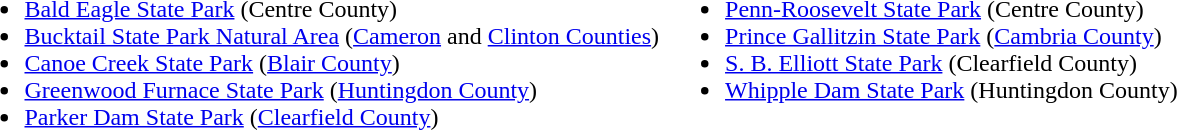<table>
<tr valign="top">
<td><br><ul><li><a href='#'>Bald Eagle State Park</a> (Centre County)</li><li><a href='#'>Bucktail State Park Natural Area</a> (<a href='#'>Cameron</a> and <a href='#'>Clinton Counties</a>)</li><li><a href='#'>Canoe Creek State Park</a> (<a href='#'>Blair County</a>)</li><li><a href='#'>Greenwood Furnace State Park</a> (<a href='#'>Huntingdon County</a>)</li><li><a href='#'>Parker Dam State Park</a> (<a href='#'>Clearfield County</a>)</li></ul></td>
<td><br><ul><li><a href='#'>Penn-Roosevelt State Park</a> (Centre County)</li><li><a href='#'>Prince Gallitzin State Park</a> (<a href='#'>Cambria County</a>)</li><li><a href='#'>S. B. Elliott State Park</a> (Clearfield County)</li><li><a href='#'>Whipple Dam State Park</a> (Huntingdon County)</li></ul></td>
</tr>
</table>
